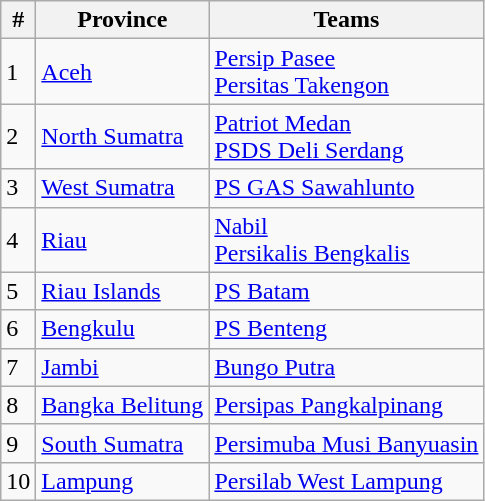<table class="wikitable">
<tr>
<th>#</th>
<th>Province</th>
<th>Teams</th>
</tr>
<tr>
<td>1</td>
<td><a href='#'>Aceh</a></td>
<td><a href='#'>Persip Pasee</a><br><a href='#'>Persitas Takengon</a></td>
</tr>
<tr>
<td>2</td>
<td><a href='#'>North Sumatra</a></td>
<td><a href='#'>Patriot Medan</a><br><a href='#'>PSDS Deli Serdang</a></td>
</tr>
<tr>
<td>3</td>
<td><a href='#'>West Sumatra</a></td>
<td><a href='#'>PS GAS Sawahlunto</a></td>
</tr>
<tr>
<td>4</td>
<td><a href='#'>Riau</a></td>
<td><a href='#'>Nabil</a><br><a href='#'>Persikalis Bengkalis</a></td>
</tr>
<tr>
<td>5</td>
<td><a href='#'>Riau Islands</a></td>
<td><a href='#'>PS Batam</a></td>
</tr>
<tr>
<td>6</td>
<td><a href='#'>Bengkulu</a></td>
<td><a href='#'>PS Benteng</a></td>
</tr>
<tr>
<td>7</td>
<td><a href='#'>Jambi</a></td>
<td><a href='#'>Bungo Putra</a></td>
</tr>
<tr>
<td>8</td>
<td><a href='#'>Bangka Belitung</a></td>
<td><a href='#'>Persipas Pangkalpinang</a></td>
</tr>
<tr>
<td>9</td>
<td><a href='#'>South Sumatra</a></td>
<td><a href='#'>Persimuba Musi Banyuasin</a></td>
</tr>
<tr>
<td>10</td>
<td><a href='#'>Lampung</a></td>
<td><a href='#'>Persilab West Lampung</a></td>
</tr>
</table>
